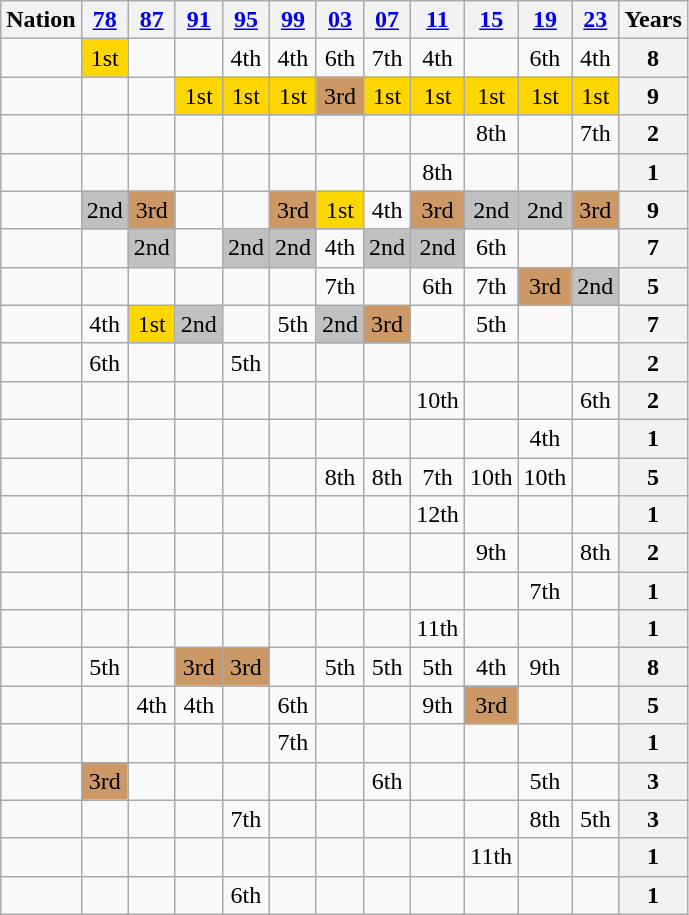<table class="wikitable" style="text-align:center">
<tr>
<th>Nation</th>
<th><a href='#'>78</a><br></th>
<th><a href='#'>87</a><br></th>
<th><a href='#'>91</a><br></th>
<th><a href='#'>95</a><br></th>
<th><a href='#'>99</a><br></th>
<th><a href='#'>03</a><br></th>
<th><a href='#'>07</a><br></th>
<th><a href='#'>11</a><br></th>
<th><a href='#'>15</a><br></th>
<th><a href='#'>19</a><br></th>
<th><a href='#'>23</a><br></th>
<th>Years</th>
</tr>
<tr>
<td align=left></td>
<td bgcolor=gold>1st</td>
<td></td>
<td></td>
<td>4th</td>
<td>4th</td>
<td>6th</td>
<td>7th</td>
<td>4th</td>
<td></td>
<td>6th</td>
<td>4th</td>
<th>8</th>
</tr>
<tr>
<td align=left></td>
<td></td>
<td></td>
<td bgcolor=gold>1st</td>
<td bgcolor=gold>1st</td>
<td bgcolor=gold>1st</td>
<td bgcolor=#cc9966>3rd</td>
<td bgcolor=gold>1st</td>
<td bgcolor=gold>1st</td>
<td bgcolor=gold>1st</td>
<td bgcolor=gold>1st</td>
<td bgcolor=gold>1st</td>
<th>9</th>
</tr>
<tr>
<td align=left></td>
<td></td>
<td></td>
<td></td>
<td></td>
<td></td>
<td></td>
<td></td>
<td></td>
<td>8th</td>
<td></td>
<td>7th</td>
<th>2</th>
</tr>
<tr>
<td align=left></td>
<td></td>
<td></td>
<td></td>
<td></td>
<td></td>
<td></td>
<td></td>
<td>8th</td>
<td></td>
<td></td>
<td></td>
<th>1</th>
</tr>
<tr>
<td align=left></td>
<td bgcolor=silver>2nd</td>
<td bgcolor=#cc9966>3rd</td>
<td></td>
<td></td>
<td bgcolor=#cc9966>3rd</td>
<td bgcolor=gold>1st</td>
<td>4th</td>
<td bgcolor=#cc9966>3rd</td>
<td bgcolor=silver>2nd</td>
<td bgcolor=silver>2nd</td>
<td bgcolor=#cc9966>3rd</td>
<th>9</th>
</tr>
<tr>
<td align=left></td>
<td></td>
<td bgcolor=silver>2nd</td>
<td></td>
<td bgcolor=silver>2nd</td>
<td bgcolor=silver>2nd</td>
<td>4th</td>
<td bgcolor=silver>2nd</td>
<td bgcolor=silver>2nd</td>
<td>6th</td>
<td></td>
<td></td>
<th>7</th>
</tr>
<tr>
<td align=left></td>
<td></td>
<td></td>
<td></td>
<td></td>
<td></td>
<td>7th</td>
<td></td>
<td>6th</td>
<td>7th</td>
<td bgcolor=#cc9966>3rd</td>
<td bgcolor=silver>2nd</td>
<th>5</th>
</tr>
<tr>
<td align=left></td>
<td>4th</td>
<td bgcolor=gold>1st</td>
<td bgcolor=silver>2nd</td>
<td></td>
<td>5th</td>
<td bgcolor=silver>2nd</td>
<td bgcolor=#cc9966>3rd</td>
<td></td>
<td>5th</td>
<td></td>
<td></td>
<th>7</th>
</tr>
<tr>
<td align=left></td>
<td>6th</td>
<td></td>
<td></td>
<td>5th</td>
<td></td>
<td></td>
<td></td>
<td></td>
<td></td>
<td></td>
<td></td>
<th>2</th>
</tr>
<tr>
<td align=left></td>
<td></td>
<td></td>
<td></td>
<td></td>
<td></td>
<td></td>
<td></td>
<td>10th</td>
<td></td>
<td></td>
<td>6th</td>
<th>2</th>
</tr>
<tr>
<td align=left></td>
<td></td>
<td></td>
<td></td>
<td></td>
<td></td>
<td></td>
<td></td>
<td></td>
<td></td>
<td>4th</td>
<td></td>
<th>1</th>
</tr>
<tr>
<td align=left></td>
<td></td>
<td></td>
<td></td>
<td></td>
<td></td>
<td>8th</td>
<td>8th</td>
<td>7th</td>
<td>10th</td>
<td>10th</td>
<td></td>
<th>5</th>
</tr>
<tr>
<td align=left></td>
<td></td>
<td></td>
<td></td>
<td></td>
<td></td>
<td></td>
<td></td>
<td>12th</td>
<td></td>
<td></td>
<td></td>
<th>1</th>
</tr>
<tr>
<td align=left></td>
<td></td>
<td></td>
<td></td>
<td></td>
<td></td>
<td></td>
<td></td>
<td></td>
<td>9th</td>
<td></td>
<td>8th</td>
<th>2</th>
</tr>
<tr>
<td align=left></td>
<td></td>
<td></td>
<td></td>
<td></td>
<td></td>
<td></td>
<td></td>
<td></td>
<td></td>
<td>7th</td>
<td></td>
<th>1</th>
</tr>
<tr>
<td align=left></td>
<td></td>
<td></td>
<td></td>
<td></td>
<td></td>
<td></td>
<td></td>
<td>11th</td>
<td></td>
<td></td>
<td></td>
<th>1</th>
</tr>
<tr>
<td align=left></td>
<td>5th</td>
<td></td>
<td bgcolor=#cc9966>3rd</td>
<td bgcolor=#cc9966>3rd</td>
<td></td>
<td>5th</td>
<td>5th</td>
<td>5th</td>
<td>4th</td>
<td>9th</td>
<td></td>
<th>8</th>
</tr>
<tr>
<td align=left></td>
<td></td>
<td>4th</td>
<td>4th</td>
<td></td>
<td>6th</td>
<td></td>
<td></td>
<td>9th</td>
<td bgcolor=#cc9966>3rd</td>
<td></td>
<td></td>
<th>5</th>
</tr>
<tr>
<td align=left></td>
<td></td>
<td></td>
<td></td>
<td></td>
<td>7th</td>
<td></td>
<td></td>
<td></td>
<td></td>
<td></td>
<td></td>
<th>1</th>
</tr>
<tr>
<td align=left></td>
<td bgcolor=#cc9966>3rd</td>
<td></td>
<td></td>
<td></td>
<td></td>
<td></td>
<td>6th</td>
<td></td>
<td></td>
<td>5th</td>
<td></td>
<th>3</th>
</tr>
<tr>
<td align=left></td>
<td></td>
<td></td>
<td></td>
<td>7th</td>
<td></td>
<td></td>
<td></td>
<td></td>
<td></td>
<td>8th</td>
<td>5th</td>
<th>3</th>
</tr>
<tr>
<td align=left></td>
<td></td>
<td></td>
<td></td>
<td></td>
<td></td>
<td></td>
<td></td>
<td></td>
<td>11th</td>
<td></td>
<td></td>
<th>1</th>
</tr>
<tr>
<td align=left></td>
<td></td>
<td></td>
<td></td>
<td>6th</td>
<td></td>
<td></td>
<td></td>
<td></td>
<td></td>
<td></td>
<td></td>
<th>1</th>
</tr>
</table>
